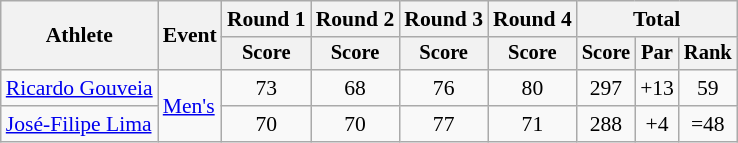<table class=wikitable style="font-size:90%;">
<tr>
<th rowspan=2>Athlete</th>
<th rowspan=2>Event</th>
<th>Round 1</th>
<th>Round 2</th>
<th>Round 3</th>
<th>Round 4</th>
<th colspan=3>Total</th>
</tr>
<tr style="font-size:95%">
<th>Score</th>
<th>Score</th>
<th>Score</th>
<th>Score</th>
<th>Score</th>
<th>Par</th>
<th>Rank</th>
</tr>
<tr align=center>
<td align=left><a href='#'>Ricardo Gouveia</a></td>
<td align=left rowspan=2><a href='#'>Men's</a></td>
<td>73</td>
<td>68</td>
<td>76</td>
<td>80</td>
<td>297</td>
<td>+13</td>
<td>59</td>
</tr>
<tr align=center>
<td align=left><a href='#'>José-Filipe Lima</a></td>
<td>70</td>
<td>70</td>
<td>77</td>
<td>71</td>
<td>288</td>
<td>+4</td>
<td>=48</td>
</tr>
</table>
